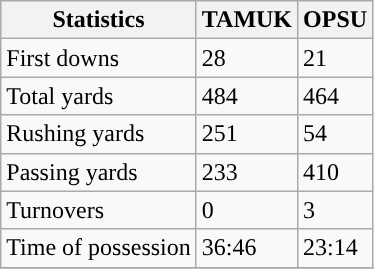<table class="wikitable">
<tr>
<th>Statistics</th>
<th>TAMUK</th>
<th>OPSU</th>
</tr>
<tr>
<td>First downs</td>
<td>28</td>
<td>21</td>
</tr>
<tr>
<td>Total yards</td>
<td>484</td>
<td>464</td>
</tr>
<tr>
<td>Rushing yards</td>
<td>251</td>
<td>54</td>
</tr>
<tr>
<td>Passing yards</td>
<td>233</td>
<td>410</td>
</tr>
<tr>
<td>Turnovers</td>
<td>0</td>
<td>3</td>
</tr>
<tr>
<td>Time of possession</td>
<td>36:46</td>
<td>23:14</td>
</tr>
<tr>
</tr>
</table>
